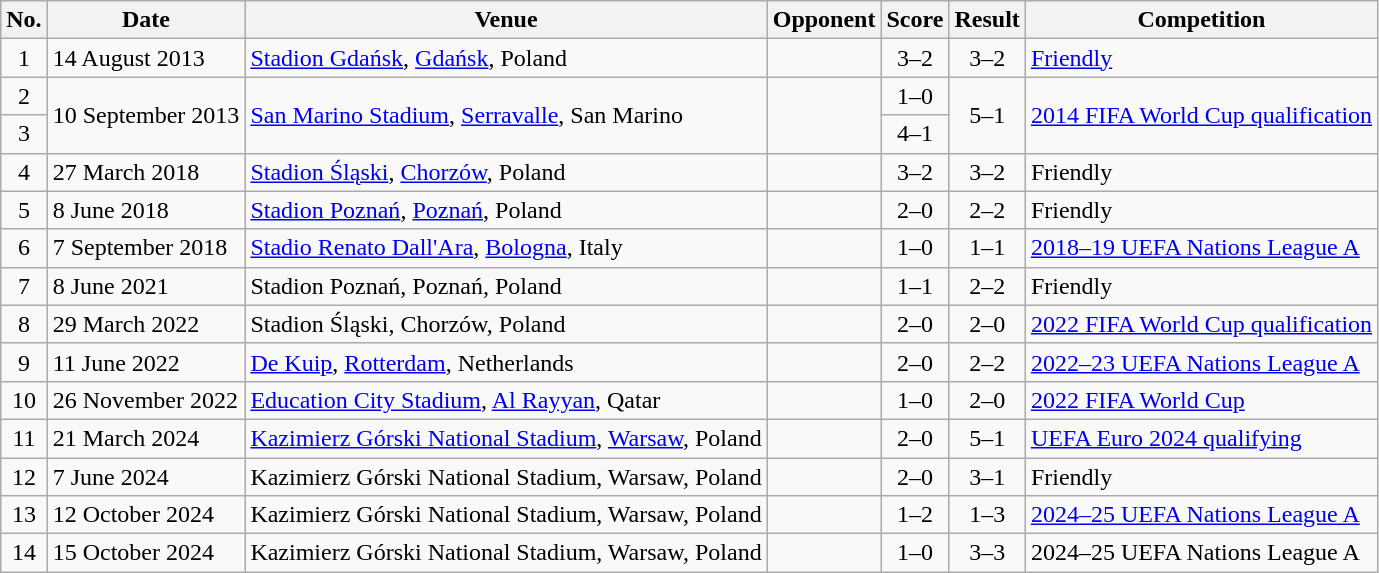<table class="wikitable sortable">
<tr>
<th scope="col">No.</th>
<th scope="col">Date</th>
<th scope="col">Venue</th>
<th scope="col">Opponent</th>
<th scope="col">Score</th>
<th scope="col">Result</th>
<th scope="col">Competition</th>
</tr>
<tr>
<td style="text-align:center">1</td>
<td>14 August 2013</td>
<td><a href='#'>Stadion Gdańsk</a>, <a href='#'>Gdańsk</a>, Poland</td>
<td></td>
<td style="text-align:center">3–2</td>
<td style="text-align:center">3–2</td>
<td><a href='#'>Friendly</a></td>
</tr>
<tr>
<td style="text-align:center">2</td>
<td rowspan="2">10 September 2013</td>
<td rowspan="2"><a href='#'>San Marino Stadium</a>, <a href='#'>Serravalle</a>, San Marino</td>
<td rowspan="2"></td>
<td style="text-align:center">1–0</td>
<td rowspan="2" style="text-align:center">5–1</td>
<td rowspan="2"><a href='#'>2014 FIFA World Cup qualification</a></td>
</tr>
<tr>
<td style="text-align:center">3</td>
<td style="text-align:center">4–1</td>
</tr>
<tr>
<td style="text-align:center">4</td>
<td>27 March 2018</td>
<td><a href='#'>Stadion Śląski</a>, <a href='#'>Chorzów</a>, Poland</td>
<td></td>
<td style="text-align:center">3–2</td>
<td style="text-align:center">3–2</td>
<td>Friendly</td>
</tr>
<tr>
<td style="text-align:center">5</td>
<td>8 June 2018</td>
<td><a href='#'>Stadion Poznań</a>, <a href='#'>Poznań</a>, Poland</td>
<td></td>
<td style="text-align:center">2–0</td>
<td style="text-align:center">2–2</td>
<td>Friendly</td>
</tr>
<tr>
<td style="text-align:center">6</td>
<td>7 September 2018</td>
<td><a href='#'>Stadio Renato Dall'Ara</a>, <a href='#'>Bologna</a>, Italy</td>
<td></td>
<td style="text-align:center">1–0</td>
<td style="text-align:center">1–1</td>
<td><a href='#'>2018–19 UEFA Nations League A</a></td>
</tr>
<tr>
<td style="text-align:center">7</td>
<td>8 June 2021</td>
<td>Stadion Poznań, Poznań, Poland</td>
<td></td>
<td style="text-align:center">1–1</td>
<td style="text-align:center">2–2</td>
<td>Friendly</td>
</tr>
<tr>
<td style="text-align:center">8</td>
<td>29 March 2022</td>
<td>Stadion Śląski, Chorzów, Poland</td>
<td></td>
<td style="text-align:center">2–0</td>
<td style="text-align:center">2–0</td>
<td><a href='#'>2022 FIFA World Cup qualification</a></td>
</tr>
<tr>
<td style="text-align:center">9</td>
<td>11 June 2022</td>
<td><a href='#'>De Kuip</a>, <a href='#'>Rotterdam</a>, Netherlands</td>
<td></td>
<td style="text-align:center">2–0</td>
<td style="text-align:center">2–2</td>
<td><a href='#'>2022–23 UEFA Nations League A</a></td>
</tr>
<tr>
<td style="text-align:center">10</td>
<td>26 November 2022</td>
<td><a href='#'>Education City Stadium</a>, <a href='#'>Al Rayyan</a>, Qatar</td>
<td></td>
<td style="text-align:center">1–0</td>
<td style="text-align:center">2–0</td>
<td><a href='#'>2022 FIFA World Cup</a></td>
</tr>
<tr>
<td style="text-align:center">11</td>
<td>21 March 2024</td>
<td><a href='#'>Kazimierz Górski National Stadium</a>, <a href='#'>Warsaw</a>, Poland</td>
<td></td>
<td style="text-align:center">2–0</td>
<td style="text-align:center">5–1</td>
<td><a href='#'>UEFA Euro 2024 qualifying</a></td>
</tr>
<tr>
<td style="text-align:center">12</td>
<td>7 June 2024</td>
<td>Kazimierz Górski National Stadium, Warsaw, Poland</td>
<td></td>
<td style="text-align:center">2–0</td>
<td style="text-align:center">3–1</td>
<td>Friendly</td>
</tr>
<tr>
<td style="text-align:center">13</td>
<td>12 October 2024</td>
<td>Kazimierz Górski National Stadium, Warsaw, Poland</td>
<td></td>
<td style="text-align:center">1–2</td>
<td style="text-align:center">1–3</td>
<td><a href='#'>2024–25 UEFA Nations League A</a></td>
</tr>
<tr>
<td style="text-align:center">14</td>
<td>15 October 2024</td>
<td>Kazimierz Górski National Stadium, Warsaw, Poland</td>
<td></td>
<td style="text-align:center">1–0</td>
<td style="text-align:center">3–3</td>
<td>2024–25 UEFA Nations League A</td>
</tr>
</table>
